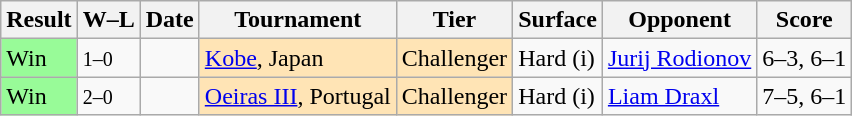<table class="sortable wikitable">
<tr>
<th>Result</th>
<th class="unsortable">W–L</th>
<th>Date</th>
<th>Tournament</th>
<th>Tier</th>
<th>Surface</th>
<th>Opponent</th>
<th class="unsortable">Score</th>
</tr>
<tr>
<td bgcolor=98fb98>Win</td>
<td><small>1–0</small></td>
<td><a href='#'></a></td>
<td style="background:moccasin;"><a href='#'>Kobe</a>, Japan</td>
<td style="background:moccasin;">Challenger</td>
<td>Hard (i)</td>
<td> <a href='#'>Jurij Rodionov</a></td>
<td>6–3, 6–1</td>
</tr>
<tr>
<td bgcolor=98fb98>Win</td>
<td><small>2–0</small></td>
<td><a href='#'></a></td>
<td style="background:moccasin;"><a href='#'>Oeiras III</a>, Portugal</td>
<td style="background:moccasin;">Challenger</td>
<td>Hard (i)</td>
<td> <a href='#'>Liam Draxl</a></td>
<td>7–5, 6–1</td>
</tr>
</table>
